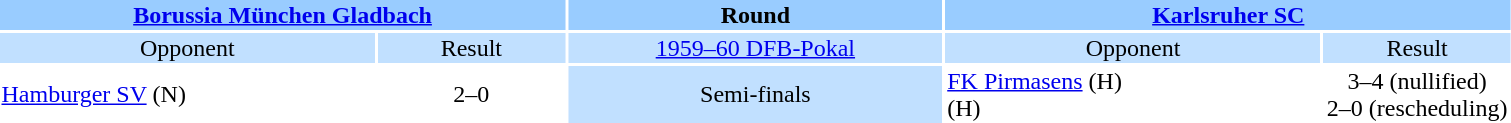<table style="width:80%; text-align:center;">
<tr style="vertical-align:top; background:#99CCFF;">
<th colspan="2"><a href='#'>Borussia München Gladbach</a></th>
<th style="width:20%">Round</th>
<th colspan="2"><a href='#'>Karlsruher SC</a></th>
</tr>
<tr style="vertical-align:top; background:#C1E0FF;">
<td style="width:20%">Opponent</td>
<td style="width:10%">Result</td>
<td><a href='#'>1959–60 DFB-Pokal</a></td>
<td style="width:20%">Opponent</td>
<td style="width:10%">Result</td>
</tr>
<tr>
<td align="left"><a href='#'>Hamburger SV</a> (N)</td>
<td>2–0</td>
<td style="background:#C1E0FF;">Semi-finals</td>
<td align="left"><a href='#'>FK Pirmasens</a> (H)<br> (H)</td>
<td>3–4 (nullified)<br>2–0 (rescheduling)</td>
</tr>
</table>
